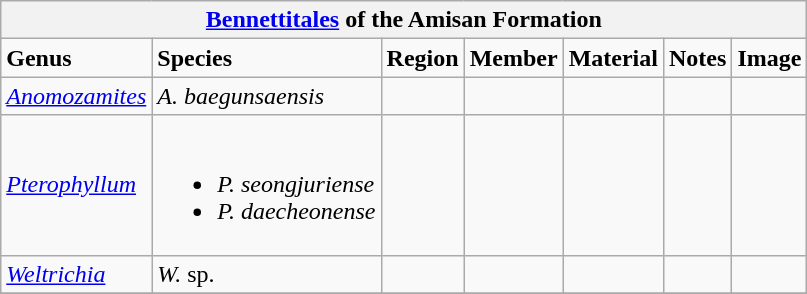<table class="wikitable">
<tr>
<th colspan="7"><a href='#'>Bennettitales</a> of the Amisan Formation</th>
</tr>
<tr>
<td><strong>Genus</strong></td>
<td><strong>Species</strong></td>
<td><strong>Region</strong></td>
<td><strong>Member</strong></td>
<td><strong>Material</strong></td>
<td><strong>Notes</strong></td>
<td><strong>Image</strong></td>
</tr>
<tr>
<td><em><a href='#'>Anomozamites</a></em></td>
<td><em>A. baegunsaensis</em></td>
<td></td>
<td></td>
<td></td>
<td></td>
<td></td>
</tr>
<tr>
<td><em><a href='#'>Pterophyllum</a></em></td>
<td><br><ul><li><em>P. seongjuriense</em></li><li><em>P. daecheonense</em></li></ul></td>
<td></td>
<td></td>
<td></td>
<td></td>
<td></td>
</tr>
<tr>
<td><em><a href='#'>Weltrichia</a></em></td>
<td><em>W. </em>sp.</td>
<td></td>
<td></td>
<td></td>
<td></td>
<td></td>
</tr>
<tr>
</tr>
</table>
